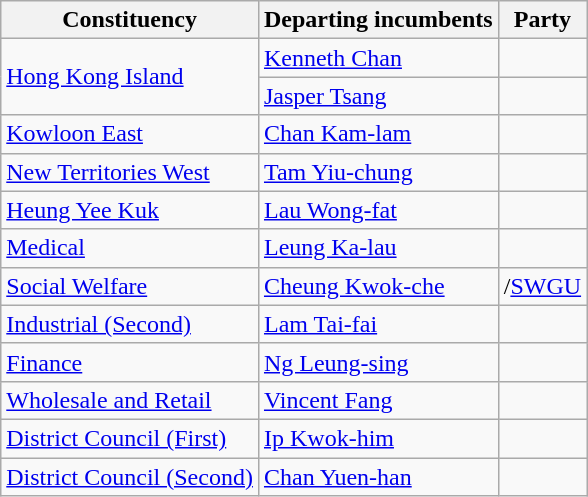<table class="wikitable">
<tr>
<th>Constituency</th>
<th>Departing incumbents</th>
<th colspan="2">Party</th>
</tr>
<tr>
<td rowspan=2><a href='#'>Hong Kong Island</a></td>
<td><a href='#'>Kenneth Chan</a></td>
<td></td>
</tr>
<tr>
<td><a href='#'>Jasper Tsang</a></td>
<td></td>
</tr>
<tr>
<td><a href='#'>Kowloon East</a></td>
<td><a href='#'>Chan Kam-lam</a></td>
<td></td>
</tr>
<tr>
<td><a href='#'>New Territories West</a></td>
<td><a href='#'>Tam Yiu-chung</a></td>
<td></td>
</tr>
<tr>
<td><a href='#'>Heung Yee Kuk</a></td>
<td><a href='#'>Lau Wong-fat</a></td>
<td></td>
</tr>
<tr>
<td><a href='#'>Medical</a></td>
<td><a href='#'>Leung Ka-lau</a></td>
<td></td>
</tr>
<tr>
<td><a href='#'>Social Welfare</a></td>
<td><a href='#'>Cheung Kwok-che</a></td>
<td>/<a href='#'>SWGU</a></td>
</tr>
<tr>
<td><a href='#'>Industrial (Second)</a></td>
<td><a href='#'>Lam Tai-fai</a></td>
<td></td>
</tr>
<tr>
<td><a href='#'>Finance</a></td>
<td><a href='#'>Ng Leung-sing</a></td>
<td></td>
</tr>
<tr>
<td><a href='#'>Wholesale and Retail</a></td>
<td><a href='#'>Vincent Fang</a></td>
<td></td>
</tr>
<tr>
<td><a href='#'>District Council (First)</a></td>
<td><a href='#'>Ip Kwok-him</a></td>
<td></td>
</tr>
<tr>
<td><a href='#'>District Council (Second)</a></td>
<td><a href='#'>Chan Yuen-han</a></td>
<td></td>
</tr>
</table>
